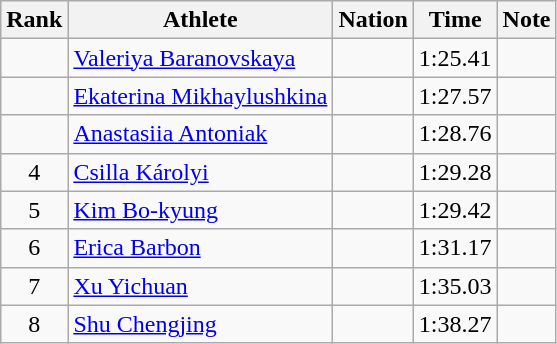<table class="wikitable sortable" style="text-align:center">
<tr>
<th>Rank</th>
<th>Athlete</th>
<th>Nation</th>
<th>Time</th>
<th>Note</th>
</tr>
<tr>
<td></td>
<td align=left><a href='#'>Valeriya Baranovskaya</a></td>
<td align=left></td>
<td>1:25.41</td>
<td></td>
</tr>
<tr>
<td></td>
<td align=left><a href='#'>Ekaterina Mikhaylushkina</a></td>
<td align=left></td>
<td>1:27.57</td>
<td></td>
</tr>
<tr>
<td></td>
<td align=left><a href='#'>Anastasiia Antoniak</a></td>
<td align=left></td>
<td>1:28.76</td>
<td></td>
</tr>
<tr>
<td>4</td>
<td align=left><a href='#'>Csilla Károlyi</a></td>
<td align=left></td>
<td>1:29.28</td>
<td></td>
</tr>
<tr>
<td>5</td>
<td align=left><a href='#'>Kim Bo-kyung</a></td>
<td align=left></td>
<td>1:29.42</td>
<td></td>
</tr>
<tr>
<td>6</td>
<td align=left><a href='#'>Erica Barbon</a></td>
<td align=left></td>
<td>1:31.17</td>
<td></td>
</tr>
<tr>
<td>7</td>
<td align=left><a href='#'>Xu Yichuan</a></td>
<td align=left></td>
<td>1:35.03</td>
<td></td>
</tr>
<tr>
<td>8</td>
<td align=left><a href='#'>Shu Chengjing</a></td>
<td align=left></td>
<td>1:38.27</td>
<td></td>
</tr>
</table>
